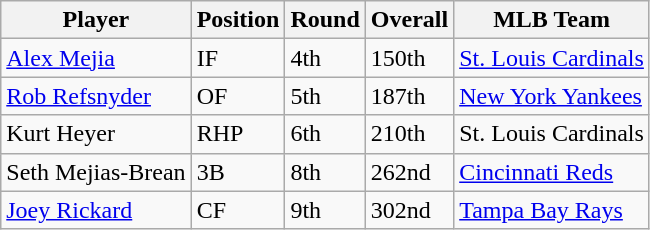<table class=wikitable>
<tr>
<th>Player</th>
<th>Position</th>
<th>Round</th>
<th>Overall</th>
<th>MLB Team</th>
</tr>
<tr>
<td><a href='#'>Alex Mejia</a></td>
<td>IF</td>
<td>4th</td>
<td>150th</td>
<td><a href='#'>St. Louis Cardinals</a></td>
</tr>
<tr>
<td><a href='#'>Rob Refsnyder</a></td>
<td>OF</td>
<td>5th</td>
<td>187th</td>
<td><a href='#'>New York Yankees</a></td>
</tr>
<tr>
<td>Kurt Heyer</td>
<td>RHP</td>
<td>6th</td>
<td>210th</td>
<td>St. Louis Cardinals</td>
</tr>
<tr>
<td>Seth Mejias-Brean</td>
<td>3B</td>
<td>8th</td>
<td>262nd</td>
<td><a href='#'>Cincinnati Reds</a></td>
</tr>
<tr>
<td><a href='#'>Joey Rickard</a></td>
<td>CF</td>
<td>9th</td>
<td>302nd</td>
<td><a href='#'>Tampa Bay Rays</a></td>
</tr>
</table>
